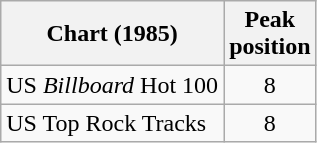<table class="wikitable">
<tr>
<th>Chart (1985)</th>
<th>Peak<br>position</th>
</tr>
<tr>
<td>US <em>Billboard</em> Hot 100</td>
<td align="center">8</td>
</tr>
<tr>
<td>US Top Rock Tracks</td>
<td align="center">8</td>
</tr>
</table>
